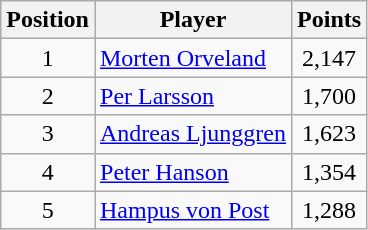<table class=wikitable>
<tr>
<th>Position</th>
<th>Player</th>
<th>Points</th>
</tr>
<tr>
<td align=center>1</td>
<td> <a href='#'>Morten Orveland</a></td>
<td align=center>2,147</td>
</tr>
<tr>
<td align=center>2</td>
<td> <a href='#'>Per Larsson</a></td>
<td align=center>1,700</td>
</tr>
<tr>
<td align=center>3</td>
<td> <a href='#'>Andreas Ljunggren</a></td>
<td align=center>1,623</td>
</tr>
<tr>
<td align=center>4</td>
<td> <a href='#'>Peter Hanson</a></td>
<td align=center>1,354</td>
</tr>
<tr>
<td align=center>5</td>
<td> <a href='#'>Hampus von Post</a></td>
<td align=center>1,288</td>
</tr>
</table>
